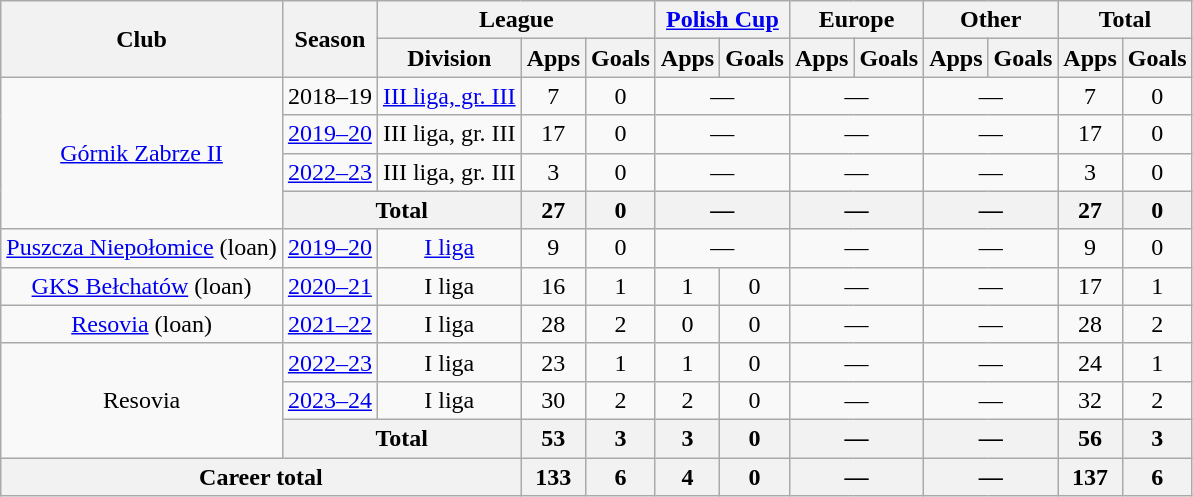<table class="wikitable" style="text-align: center;">
<tr>
<th rowspan="2">Club</th>
<th rowspan="2">Season</th>
<th colspan="3">League</th>
<th colspan="2"><a href='#'>Polish Cup</a></th>
<th colspan="2">Europe</th>
<th colspan="2">Other</th>
<th colspan="2">Total</th>
</tr>
<tr>
<th>Division</th>
<th>Apps</th>
<th>Goals</th>
<th>Apps</th>
<th>Goals</th>
<th>Apps</th>
<th>Goals</th>
<th>Apps</th>
<th>Goals</th>
<th>Apps</th>
<th>Goals</th>
</tr>
<tr>
<td rowspan="4"><a href='#'>Górnik Zabrze II</a></td>
<td>2018–19</td>
<td><a href='#'>III liga, gr. III</a></td>
<td>7</td>
<td>0</td>
<td colspan="2">—</td>
<td colspan="2">—</td>
<td colspan="2">—</td>
<td>7</td>
<td>0</td>
</tr>
<tr>
<td><a href='#'>2019–20</a></td>
<td>III liga, gr. III</td>
<td>17</td>
<td>0</td>
<td colspan="2">—</td>
<td colspan="2">—</td>
<td colspan="2">—</td>
<td>17</td>
<td>0</td>
</tr>
<tr>
<td><a href='#'>2022–23</a></td>
<td>III liga, gr. III</td>
<td>3</td>
<td>0</td>
<td colspan="2">—</td>
<td colspan="2">—</td>
<td colspan="2">—</td>
<td>3</td>
<td>0</td>
</tr>
<tr>
<th colspan="2">Total</th>
<th>27</th>
<th>0</th>
<th colspan="2">—</th>
<th colspan="2">—</th>
<th colspan="2">—</th>
<th>27</th>
<th>0</th>
</tr>
<tr>
<td><a href='#'>Puszcza Niepołomice</a> (loan)</td>
<td><a href='#'>2019–20</a></td>
<td><a href='#'>I liga</a></td>
<td>9</td>
<td>0</td>
<td colspan="2">—</td>
<td colspan="2">—</td>
<td colspan="2">—</td>
<td>9</td>
<td>0</td>
</tr>
<tr>
<td><a href='#'>GKS Bełchatów</a> (loan)</td>
<td><a href='#'>2020–21</a></td>
<td>I liga</td>
<td>16</td>
<td>1</td>
<td>1</td>
<td>0</td>
<td colspan="2">—</td>
<td colspan="2">—</td>
<td>17</td>
<td>1</td>
</tr>
<tr>
<td><a href='#'>Resovia</a> (loan)</td>
<td><a href='#'>2021–22</a></td>
<td>I liga</td>
<td>28</td>
<td>2</td>
<td>0</td>
<td>0</td>
<td colspan="2">—</td>
<td colspan="2">—</td>
<td>28</td>
<td>2</td>
</tr>
<tr>
<td rowspan="3">Resovia</td>
<td><a href='#'>2022–23</a></td>
<td>I liga</td>
<td>23</td>
<td>1</td>
<td>1</td>
<td>0</td>
<td colspan="2">—</td>
<td colspan="2">—</td>
<td>24</td>
<td>1</td>
</tr>
<tr>
<td><a href='#'>2023–24</a></td>
<td>I liga</td>
<td>30</td>
<td>2</td>
<td>2</td>
<td>0</td>
<td colspan="2">—</td>
<td colspan="2">—</td>
<td>32</td>
<td>2</td>
</tr>
<tr>
<th colspan="2">Total</th>
<th>53</th>
<th>3</th>
<th>3</th>
<th>0</th>
<th colspan="2">—</th>
<th colspan="2">—</th>
<th>56</th>
<th>3</th>
</tr>
<tr>
<th colspan="3">Career total</th>
<th>133</th>
<th>6</th>
<th>4</th>
<th>0</th>
<th colspan="2">—</th>
<th colspan="2">—</th>
<th>137</th>
<th>6</th>
</tr>
</table>
